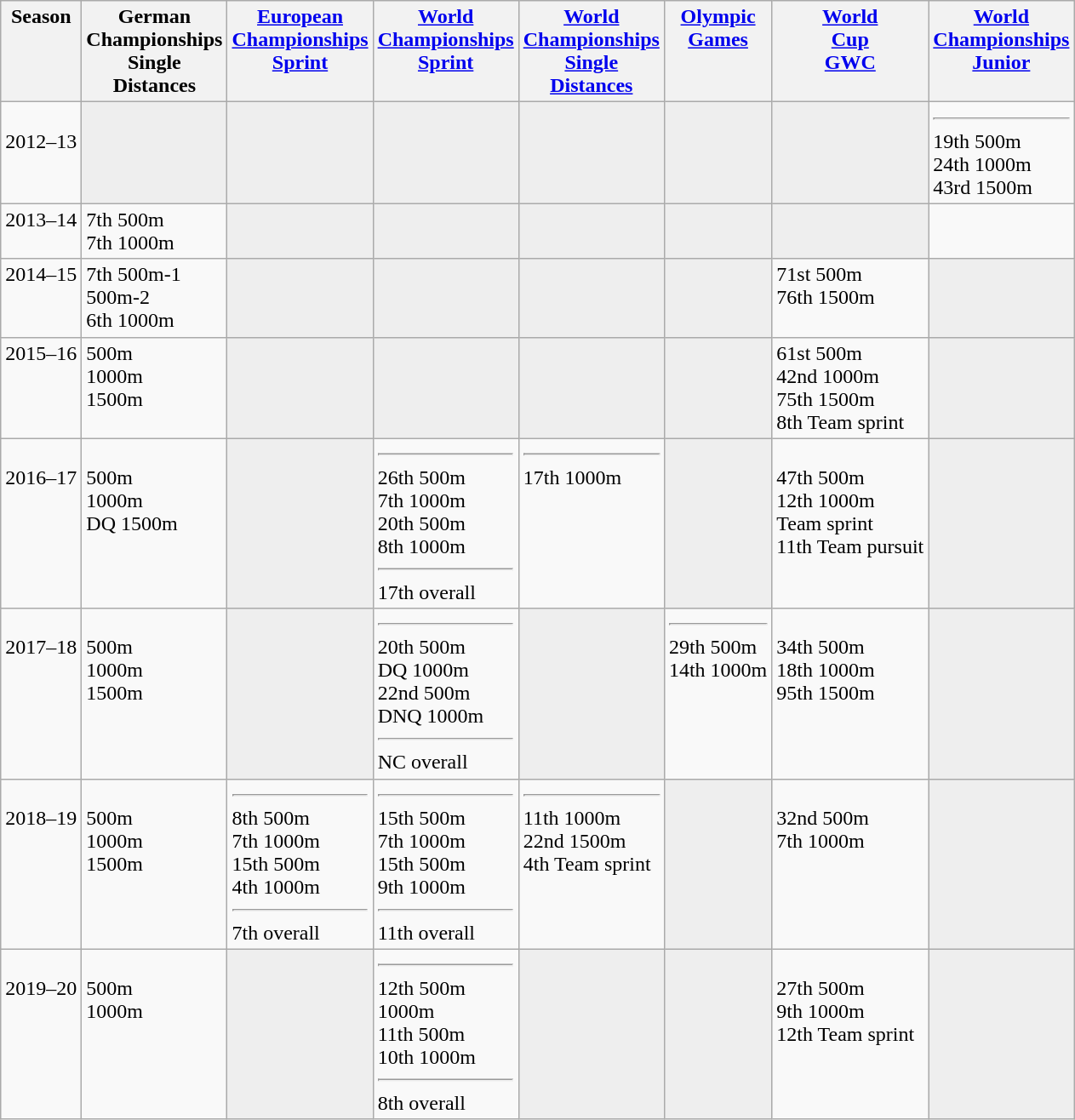<table class="wikitable">
<tr style="vertical-align: top;">
<th>Season</th>
<th>German <br> Championships <br> Single <br> Distances</th>
<th><a href='#'>European <br> Championships <br> Sprint</a></th>
<th><a href='#'>World <br> Championships <br> Sprint</a></th>
<th><a href='#'>World <br> Championships <br> Single <br> Distances</a></th>
<th><a href='#'>Olympic <br> Games</a></th>
<th><a href='#'>World <br> Cup <br> GWC</a></th>
<th><a href='#'>World <br> Championships <br> Junior</a></th>
</tr>
<tr style="vertical-align: top;">
<td><br> 2012–13</td>
<td bgcolor=#EEEEEE></td>
<td bgcolor=#EEEEEE></td>
<td bgcolor=#EEEEEE></td>
<td bgcolor=#EEEEEE></td>
<td bgcolor=#EEEEEE></td>
<td bgcolor=#EEEEEE></td>
<td> <hr> 19th 500m <br> 24th 1000m <br> 43rd 1500m</td>
</tr>
<tr style="vertical-align: top;">
<td>2013–14</td>
<td>7th 500m <br> 7th 1000m</td>
<td bgcolor=#EEEEEE></td>
<td bgcolor=#EEEEEE></td>
<td bgcolor=#EEEEEE></td>
<td bgcolor=#EEEEEE></td>
<td bgcolor=#EEEEEE></td>
<td 7th 500m  ></td>
</tr>
<tr style="vertical-align: top;">
<td>2014–15</td>
<td>7th 500m-1 <br>   500m-2 <br>   6th 1000m</td>
<td bgcolor=#EEEEEE></td>
<td bgcolor=#EEEEEE></td>
<td bgcolor=#EEEEEE></td>
<td bgcolor=#EEEEEE></td>
<td>71st 500m <br> 76th 1500m</td>
<td bgcolor=#EEEEEE></td>
</tr>
<tr style="vertical-align: top;">
<td>2015–16</td>
<td> 500m <br>  1000m <br>  1500m</td>
<td bgcolor=#EEEEEE></td>
<td bgcolor=#EEEEEE></td>
<td bgcolor=#EEEEEE></td>
<td bgcolor=#EEEEEE></td>
<td>61st 500m <br>42nd 1000m <br>75th 1500m <br> 8th Team sprint</td>
<td bgcolor=#EEEEEE></td>
</tr>
<tr style="vertical-align: top;">
<td><br> 2016–17</td>
<td><br>  500m <br>  1000m <br> DQ 1500m</td>
<td bgcolor=#EEEEEE></td>
<td>  <hr> 26th 500m <br> 7th 1000m <br> 20th 500m <br> 8th 1000m <hr> 17th overall</td>
<td> <hr> 17th 1000m</td>
<td bgcolor=#EEEEEE></td>
<td><br> 47th 500m <br> 12th 1000m <br>  Team sprint <br> 11th Team pursuit</td>
<td bgcolor=#EEEEEE></td>
</tr>
<tr style="vertical-align: top;">
<td><br> 2017–18</td>
<td><br>  500m <br>  1000m <br>  1500m</td>
<td bgcolor=#EEEEEE></td>
<td> <hr>20th 500m <br> DQ 1000m <br> 22nd 500m <br> DNQ 1000m <hr> NC overall</td>
<td bgcolor=#EEEEEE></td>
<td> <hr> 29th 500m <br> 14th 1000m</td>
<td><br> 34th 500m <br>18th 1000m <br>95th 1500m</td>
<td bgcolor=#EEEEEE></td>
</tr>
<tr style="vertical-align: top;">
<td><br> 2018–19</td>
<td><br>  500m <br>  1000m <br>  1500m</td>
<td> <hr> 8th 500m <br> 7th 1000m <br> 15th 500m <br> 4th 1000m  <br> <hr> 7th overall</td>
<td> <hr> 15th 500m <br> 7th 1000m <br> 15th 500m <br> 9th 1000m <br> <hr> 11th overall</td>
<td> <hr> 11th 1000m <br> 22nd 1500m <br>4th Team sprint</td>
<td bgcolor=#EEEEEE></td>
<td><br> 32nd 500m <br> 7th 1000m</td>
<td bgcolor=#EEEEEE></td>
</tr>
<tr style="vertical-align: top;">
<td><br> 2019–20</td>
<td><br>  500m <br>  1000m</td>
<td bgcolor=#EEEEEE></td>
<td> <hr> 12th 500m <br>  1000m <br> 11th 500m <br> 10th 1000m <hr> 8th overall</td>
<td bgcolor=#EEEEEE></td>
<td bgcolor=#EEEEEE></td>
<td><br> 27th 500m <br> 9th 1000m <br> 12th Team sprint</td>
<td bgcolor=#EEEEEE></td>
</tr>
</table>
